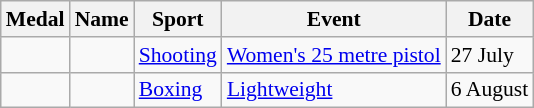<table class="wikitable sortable" style="font-size:90%">
<tr>
<th>Medal</th>
<th>Name</th>
<th>Sport</th>
<th>Event</th>
<th>Date</th>
</tr>
<tr>
<td></td>
<td></td>
<td><a href='#'>Shooting</a></td>
<td><a href='#'>Women's 25 metre pistol</a></td>
<td>27 July</td>
</tr>
<tr>
<td></td>
<td></td>
<td><a href='#'>Boxing</a></td>
<td><a href='#'>Lightweight</a></td>
<td>6 August</td>
</tr>
</table>
